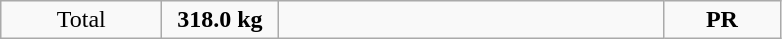<table class = "wikitable" style="text-align:center;">
<tr>
<td width=100>Total</td>
<td width=70><strong>318.0 kg</strong></td>
<td width=250 align=left></td>
<td width=70><strong>PR</strong></td>
</tr>
</table>
